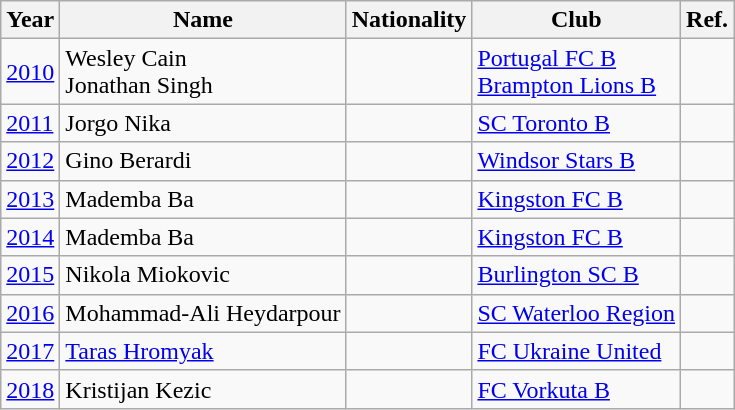<table class="wikitable sortable">
<tr>
<th>Year</th>
<th>Name</th>
<th>Nationality</th>
<th>Club</th>
<th>Ref.</th>
</tr>
<tr>
<td><a href='#'>2010</a></td>
<td>Wesley Cain<br>Jonathan Singh</td>
<td><br></td>
<td><a href='#'>Portugal FC B</a><br><a href='#'>Brampton Lions B</a></td>
<td></td>
</tr>
<tr>
<td><a href='#'>2011</a></td>
<td>Jorgo Nika</td>
<td></td>
<td><a href='#'>SC Toronto B</a></td>
<td></td>
</tr>
<tr>
<td><a href='#'>2012</a></td>
<td>Gino Berardi</td>
<td></td>
<td><a href='#'>Windsor Stars B</a></td>
<td></td>
</tr>
<tr>
<td><a href='#'>2013</a></td>
<td>Mademba Ba</td>
<td></td>
<td><a href='#'>Kingston FC B</a></td>
<td></td>
</tr>
<tr>
<td><a href='#'>2014</a></td>
<td>Mademba Ba</td>
<td></td>
<td><a href='#'>Kingston FC B</a></td>
<td></td>
</tr>
<tr>
<td><a href='#'>2015</a></td>
<td>Nikola Miokovic</td>
<td></td>
<td><a href='#'>Burlington SC B</a></td>
<td></td>
</tr>
<tr>
<td><a href='#'>2016</a></td>
<td>Mohammad-Ali Heydarpour</td>
<td></td>
<td><a href='#'>SC Waterloo Region</a></td>
<td></td>
</tr>
<tr>
<td><a href='#'>2017</a></td>
<td><a href='#'>Taras Hromyak</a></td>
<td></td>
<td><a href='#'>FC Ukraine United</a></td>
<td></td>
</tr>
<tr>
<td><a href='#'>2018</a></td>
<td>Kristijan Kezic</td>
<td></td>
<td><a href='#'>FC Vorkuta B</a></td>
<td></td>
</tr>
</table>
